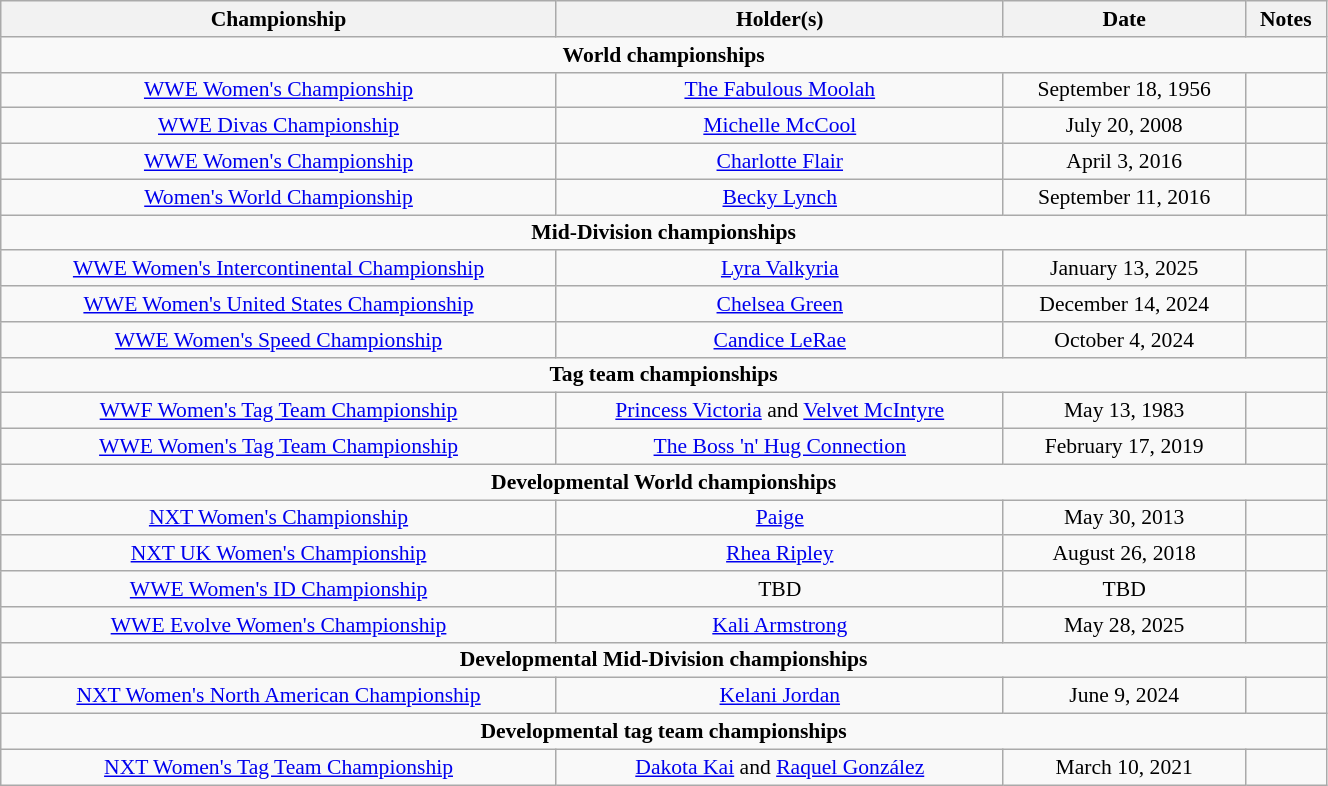<table class="sortable wikitable" style="font-size:90%; text-align:center; width:70%;">
<tr>
<th>Championship</th>
<th>Holder(s)</th>
<th>Date</th>
<th>Notes</th>
</tr>
<tr>
<td colspan=4 style="text-align:center"><strong>World championships</strong></td>
</tr>
<tr>
<td><a href='#'>WWE Women's Championship</a><br></td>
<td><a href='#'>The Fabulous Moolah</a></td>
<td>September 18, 1956</td>
<td style="text-align:left"></td>
</tr>
<tr>
<td><a href='#'>WWE Divas Championship</a></td>
<td><a href='#'>Michelle McCool</a></td>
<td>July 20, 2008</td>
<td></td>
</tr>
<tr>
<td><a href='#'>WWE Women's Championship</a><br></td>
<td><a href='#'>Charlotte Flair</a></td>
<td>April 3, 2016</td>
<td></td>
</tr>
<tr>
<td><a href='#'>Women's World Championship</a></td>
<td><a href='#'>Becky Lynch</a></td>
<td>September 11, 2016</td>
<td style="text-align:left"></td>
</tr>
<tr>
<td colspan=4 style="text-align:center"><strong>Mid-Division championships</strong></td>
</tr>
<tr>
<td><a href='#'>WWE Women's Intercontinental Championship</a></td>
<td><a href='#'>Lyra Valkyria</a></td>
<td>January 13, 2025</td>
<td style="text-align:left"></td>
</tr>
<tr>
<td><a href='#'>WWE Women's United States Championship</a></td>
<td><a href='#'>Chelsea Green</a></td>
<td>December 14, 2024</td>
<td style="text-align:left"></td>
</tr>
<tr>
<td><a href='#'>WWE Women's Speed Championship</a></td>
<td><a href='#'>Candice LeRae</a></td>
<td>October 4, 2024</td>
<td style="text-align:left"></td>
</tr>
<tr>
<td colspan=4 style="text-align:center"><strong>Tag team championships</strong></td>
</tr>
<tr>
<td><a href='#'>WWF Women's Tag Team Championship</a></td>
<td><a href='#'>Princess Victoria</a> and <a href='#'>Velvet McIntyre</a></td>
<td>May 13, 1983</td>
<td style="text-align:left"></td>
</tr>
<tr>
<td><a href='#'>WWE Women's Tag Team Championship</a></td>
<td><a href='#'>The Boss 'n' Hug Connection</a><br></td>
<td>February 17, 2019</td>
<td></td>
</tr>
<tr>
<td colspan="4"><strong>Developmental World championships</strong></td>
</tr>
<tr>
<td><a href='#'>NXT Women's Championship</a></td>
<td><a href='#'>Paige</a></td>
<td>May 30, 2013</td>
<td style="text-align:left"></td>
</tr>
<tr>
<td><a href='#'>NXT UK Women's Championship</a></td>
<td><a href='#'>Rhea Ripley</a></td>
<td>August 26, 2018</td>
<td style="text-align:left"></td>
</tr>
<tr>
<td><a href='#'>WWE Women's ID Championship</a></td>
<td>TBD</td>
<td>TBD</td>
<td style="text-align:left"></td>
</tr>
<tr>
<td><a href='#'>WWE Evolve Women's Championship</a></td>
<td><a href='#'>Kali Armstrong</a></td>
<td>May 28, 2025</td>
<td></td>
</tr>
<tr>
<td colspan="4"><strong>Developmental Mid-Division championships</strong></td>
</tr>
<tr>
<td><a href='#'>NXT Women's North American Championship</a></td>
<td><a href='#'>Kelani Jordan</a></td>
<td>June 9, 2024</td>
<td style="text-align:left"></td>
</tr>
<tr>
<td colspan="4"><strong>Developmental tag team championships</strong></td>
</tr>
<tr>
<td><a href='#'>NXT Women's Tag Team Championship</a></td>
<td><a href='#'>Dakota Kai</a> and <a href='#'>Raquel González</a></td>
<td>March 10, 2021</td>
<td></td>
</tr>
</table>
